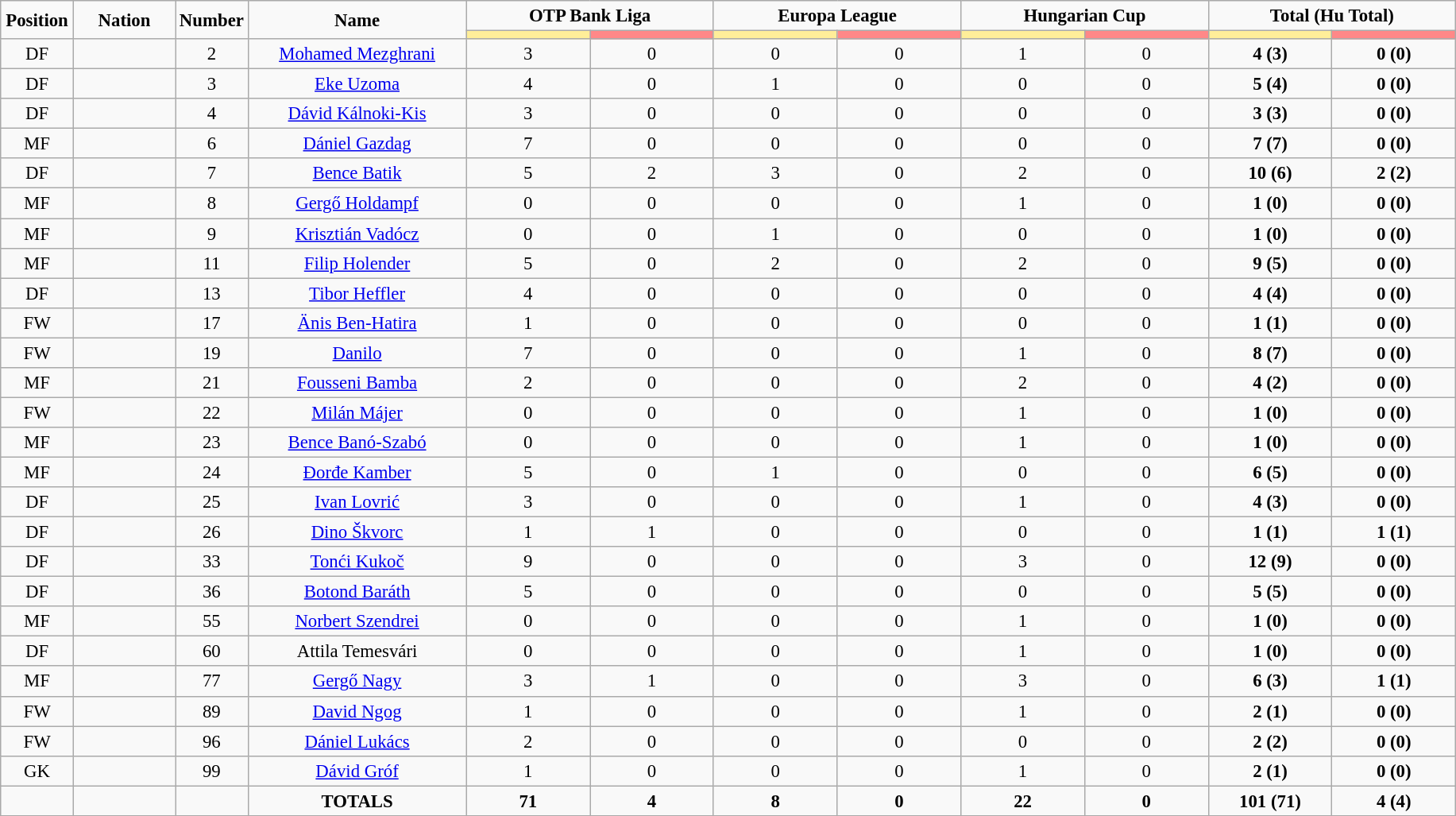<table class="wikitable" style="font-size: 95%; text-align: center;">
<tr>
<td rowspan="2" width="5%" align="center"><strong>Position</strong></td>
<td rowspan="2" width="7%" align="center"><strong>Nation</strong></td>
<td rowspan="2" width="5%" align="center"><strong>Number</strong></td>
<td rowspan="2" width="15%" align="center"><strong>Name</strong></td>
<td colspan="2" align="center"><strong>OTP Bank Liga</strong></td>
<td colspan="2" align="center"><strong>Europa League</strong></td>
<td colspan="2" align="center"><strong>Hungarian Cup</strong></td>
<td colspan="2" align="center"><strong>Total (Hu Total)</strong></td>
</tr>
<tr>
<th width=60 style="background: #FFEE99"></th>
<th width=60 style="background: #FF8888"></th>
<th width=60 style="background: #FFEE99"></th>
<th width=60 style="background: #FF8888"></th>
<th width=60 style="background: #FFEE99"></th>
<th width=60 style="background: #FF8888"></th>
<th width=60 style="background: #FFEE99"></th>
<th width=60 style="background: #FF8888"></th>
</tr>
<tr>
<td>DF</td>
<td></td>
<td>2</td>
<td><a href='#'>Mohamed Mezghrani</a></td>
<td>3</td>
<td>0</td>
<td>0</td>
<td>0</td>
<td>1</td>
<td>0</td>
<td><strong>4 (3)</strong></td>
<td><strong>0 (0)</strong></td>
</tr>
<tr>
<td>DF</td>
<td></td>
<td>3</td>
<td><a href='#'>Eke Uzoma</a></td>
<td>4</td>
<td>0</td>
<td>1</td>
<td>0</td>
<td>0</td>
<td>0</td>
<td><strong>5 (4)</strong></td>
<td><strong>0 (0)</strong></td>
</tr>
<tr>
<td>DF</td>
<td></td>
<td>4</td>
<td><a href='#'>Dávid Kálnoki-Kis</a></td>
<td>3</td>
<td>0</td>
<td>0</td>
<td>0</td>
<td>0</td>
<td>0</td>
<td><strong>3 (3)</strong></td>
<td><strong>0 (0)</strong></td>
</tr>
<tr>
<td>MF</td>
<td></td>
<td>6</td>
<td><a href='#'>Dániel Gazdag</a></td>
<td>7</td>
<td>0</td>
<td>0</td>
<td>0</td>
<td>0</td>
<td>0</td>
<td><strong>7 (7)</strong></td>
<td><strong>0 (0)</strong></td>
</tr>
<tr>
<td>DF</td>
<td></td>
<td>7</td>
<td><a href='#'>Bence Batik</a></td>
<td>5</td>
<td>2</td>
<td>3</td>
<td>0</td>
<td>2</td>
<td>0</td>
<td><strong>10 (6)</strong></td>
<td><strong>2 (2)</strong></td>
</tr>
<tr>
<td>MF</td>
<td></td>
<td>8</td>
<td><a href='#'>Gergő Holdampf</a></td>
<td>0</td>
<td>0</td>
<td>0</td>
<td>0</td>
<td>1</td>
<td>0</td>
<td><strong>1 (0)</strong></td>
<td><strong>0 (0)</strong></td>
</tr>
<tr>
<td>MF</td>
<td></td>
<td>9</td>
<td><a href='#'>Krisztián Vadócz</a></td>
<td>0</td>
<td>0</td>
<td>1</td>
<td>0</td>
<td>0</td>
<td>0</td>
<td><strong>1 (0)</strong></td>
<td><strong>0 (0)</strong></td>
</tr>
<tr>
<td>MF</td>
<td></td>
<td>11</td>
<td><a href='#'>Filip Holender</a></td>
<td>5</td>
<td>0</td>
<td>2</td>
<td>0</td>
<td>2</td>
<td>0</td>
<td><strong>9 (5)</strong></td>
<td><strong>0 (0)</strong></td>
</tr>
<tr>
<td>DF</td>
<td></td>
<td>13</td>
<td><a href='#'>Tibor Heffler</a></td>
<td>4</td>
<td>0</td>
<td>0</td>
<td>0</td>
<td>0</td>
<td>0</td>
<td><strong>4 (4)</strong></td>
<td><strong>0 (0)</strong></td>
</tr>
<tr>
<td>FW</td>
<td></td>
<td>17</td>
<td><a href='#'>Änis Ben-Hatira</a></td>
<td>1</td>
<td>0</td>
<td>0</td>
<td>0</td>
<td>0</td>
<td>0</td>
<td><strong>1 (1)</strong></td>
<td><strong>0 (0)</strong></td>
</tr>
<tr>
<td>FW</td>
<td></td>
<td>19</td>
<td><a href='#'>Danilo</a></td>
<td>7</td>
<td>0</td>
<td>0</td>
<td>0</td>
<td>1</td>
<td>0</td>
<td><strong>8 (7)</strong></td>
<td><strong>0 (0)</strong></td>
</tr>
<tr>
<td>MF</td>
<td></td>
<td>21</td>
<td><a href='#'>Fousseni Bamba</a></td>
<td>2</td>
<td>0</td>
<td>0</td>
<td>0</td>
<td>2</td>
<td>0</td>
<td><strong>4 (2)</strong></td>
<td><strong>0 (0)</strong></td>
</tr>
<tr>
<td>FW</td>
<td></td>
<td>22</td>
<td><a href='#'>Milán Májer</a></td>
<td>0</td>
<td>0</td>
<td>0</td>
<td>0</td>
<td>1</td>
<td>0</td>
<td><strong>1 (0)</strong></td>
<td><strong>0 (0)</strong></td>
</tr>
<tr>
<td>MF</td>
<td></td>
<td>23</td>
<td><a href='#'>Bence Banó-Szabó</a></td>
<td>0</td>
<td>0</td>
<td>0</td>
<td>0</td>
<td>1</td>
<td>0</td>
<td><strong>1 (0)</strong></td>
<td><strong>0 (0)</strong></td>
</tr>
<tr>
<td>MF</td>
<td></td>
<td>24</td>
<td><a href='#'>Đorđe Kamber</a></td>
<td>5</td>
<td>0</td>
<td>1</td>
<td>0</td>
<td>0</td>
<td>0</td>
<td><strong>6 (5)</strong></td>
<td><strong>0 (0)</strong></td>
</tr>
<tr>
<td>DF</td>
<td></td>
<td>25</td>
<td><a href='#'>Ivan Lovrić</a></td>
<td>3</td>
<td>0</td>
<td>0</td>
<td>0</td>
<td>1</td>
<td>0</td>
<td><strong>4 (3)</strong></td>
<td><strong>0 (0)</strong></td>
</tr>
<tr>
<td>DF</td>
<td></td>
<td>26</td>
<td><a href='#'>Dino Škvorc</a></td>
<td>1</td>
<td>1</td>
<td>0</td>
<td>0</td>
<td>0</td>
<td>0</td>
<td><strong>1 (1)</strong></td>
<td><strong>1 (1)</strong></td>
</tr>
<tr>
<td>DF</td>
<td></td>
<td>33</td>
<td><a href='#'>Tonći Kukoč</a></td>
<td>9</td>
<td>0</td>
<td>0</td>
<td>0</td>
<td>3</td>
<td>0</td>
<td><strong>12 (9)</strong></td>
<td><strong>0 (0)</strong></td>
</tr>
<tr>
<td>DF</td>
<td></td>
<td>36</td>
<td><a href='#'>Botond Baráth</a></td>
<td>5</td>
<td>0</td>
<td>0</td>
<td>0</td>
<td>0</td>
<td>0</td>
<td><strong>5 (5)</strong></td>
<td><strong>0 (0)</strong></td>
</tr>
<tr>
<td>MF</td>
<td></td>
<td>55</td>
<td><a href='#'>Norbert Szendrei</a></td>
<td>0</td>
<td>0</td>
<td>0</td>
<td>0</td>
<td>1</td>
<td>0</td>
<td><strong>1 (0)</strong></td>
<td><strong>0 (0)</strong></td>
</tr>
<tr>
<td>DF</td>
<td></td>
<td>60</td>
<td>Attila Temesvári</td>
<td>0</td>
<td>0</td>
<td>0</td>
<td>0</td>
<td>1</td>
<td>0</td>
<td><strong>1 (0)</strong></td>
<td><strong>0 (0)</strong></td>
</tr>
<tr>
<td>MF</td>
<td></td>
<td>77</td>
<td><a href='#'>Gergő Nagy</a></td>
<td>3</td>
<td>1</td>
<td>0</td>
<td>0</td>
<td>3</td>
<td>0</td>
<td><strong>6 (3)</strong></td>
<td><strong>1 (1)</strong></td>
</tr>
<tr>
<td>FW</td>
<td></td>
<td>89</td>
<td><a href='#'>David Ngog</a></td>
<td>1</td>
<td>0</td>
<td>0</td>
<td>0</td>
<td>1</td>
<td>0</td>
<td><strong>2 (1)</strong></td>
<td><strong>0 (0)</strong></td>
</tr>
<tr>
<td>FW</td>
<td></td>
<td>96</td>
<td><a href='#'>Dániel Lukács</a></td>
<td>2</td>
<td>0</td>
<td>0</td>
<td>0</td>
<td>0</td>
<td>0</td>
<td><strong>2 (2)</strong></td>
<td><strong>0 (0)</strong></td>
</tr>
<tr>
<td>GK</td>
<td></td>
<td>99</td>
<td><a href='#'>Dávid Gróf</a></td>
<td>1</td>
<td>0</td>
<td>0</td>
<td>0</td>
<td>1</td>
<td>0</td>
<td><strong>2 (1)</strong></td>
<td><strong>0 (0)</strong></td>
</tr>
<tr>
<td></td>
<td></td>
<td></td>
<td><strong>TOTALS</strong></td>
<td><strong>71</strong></td>
<td><strong>4</strong></td>
<td><strong>8</strong></td>
<td><strong>0</strong></td>
<td><strong>22</strong></td>
<td><strong>0</strong></td>
<td><strong>101 (71)</strong></td>
<td><strong>4 (4)</strong></td>
</tr>
<tr>
</tr>
</table>
